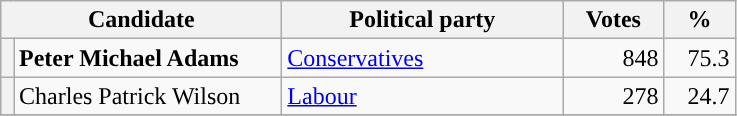<table class="wikitable">
<tr>
<th valign=top colspan="2" style="width: 180px">Candidate</th>
<th valign=top style="width: 180px">Political party</th>
<th valign=top style="width: 60px">Votes</th>
<th valign=top style="width: 40px">%</th>
</tr>
<tr>
<th style="background-color: "></th>
<td><strong>Peter Michael Adams</strong></td>
<td><a href='#'>Conservatives</a></td>
<td align="right">848</td>
<td align="right">75.3</td>
</tr>
<tr>
<th style="background-color: "></th>
<td>Charles Patrick Wilson</td>
<td><a href='#'>Labour</a></td>
<td align="right">278</td>
<td align="right">24.7</td>
</tr>
<tr>
</tr>
</table>
